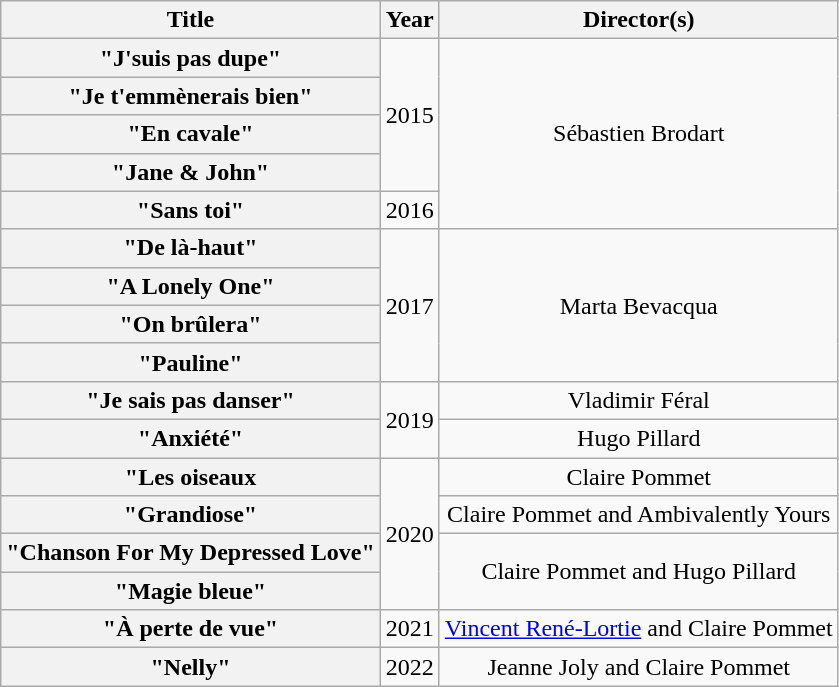<table class="wikitable plainrowheaders" style="text-align:center;">
<tr>
<th scope="col">Title</th>
<th scope="col">Year</th>
<th scope="col">Director(s)</th>
</tr>
<tr>
<th scope="row">"J'suis pas dupe"</th>
<td rowspan="4">2015</td>
<td rowspan="5">Sébastien Brodart</td>
</tr>
<tr>
<th scope="row">"Je t'emmènerais bien"</th>
</tr>
<tr>
<th scope="row">"En cavale"</th>
</tr>
<tr>
<th scope="row">"Jane & John"</th>
</tr>
<tr>
<th scope="row">"Sans toi"</th>
<td>2016</td>
</tr>
<tr>
<th scope="row">"De là-haut"</th>
<td rowspan="4">2017</td>
<td rowspan="4">Marta Bevacqua</td>
</tr>
<tr>
<th scope="row">"A Lonely One"</th>
</tr>
<tr>
<th scope="row">"On brûlera"</th>
</tr>
<tr>
<th scope="row">"Pauline"</th>
</tr>
<tr>
<th scope="row">"Je sais pas danser"</th>
<td rowspan="2">2019</td>
<td>Vladimir Féral</td>
</tr>
<tr>
<th scope="row">"Anxiété"</th>
<td>Hugo Pillard</td>
</tr>
<tr>
<th scope="row">"Les oiseaux</th>
<td rowspan="4">2020</td>
<td>Claire Pommet</td>
</tr>
<tr>
<th scope="row">"Grandiose"</th>
<td>Claire Pommet and Ambivalently Yours</td>
</tr>
<tr>
<th scope="row">"Chanson For My Depressed Love"</th>
<td rowspan="2">Claire Pommet and Hugo Pillard</td>
</tr>
<tr>
<th scope="row">"Magie bleue"</th>
</tr>
<tr>
<th scope="row">"À perte de vue"</th>
<td>2021</td>
<td><a href='#'>Vincent René-Lortie</a> and Claire Pommet</td>
</tr>
<tr>
<th scope="row">"Nelly"</th>
<td>2022</td>
<td>Jeanne Joly and Claire Pommet</td>
</tr>
</table>
